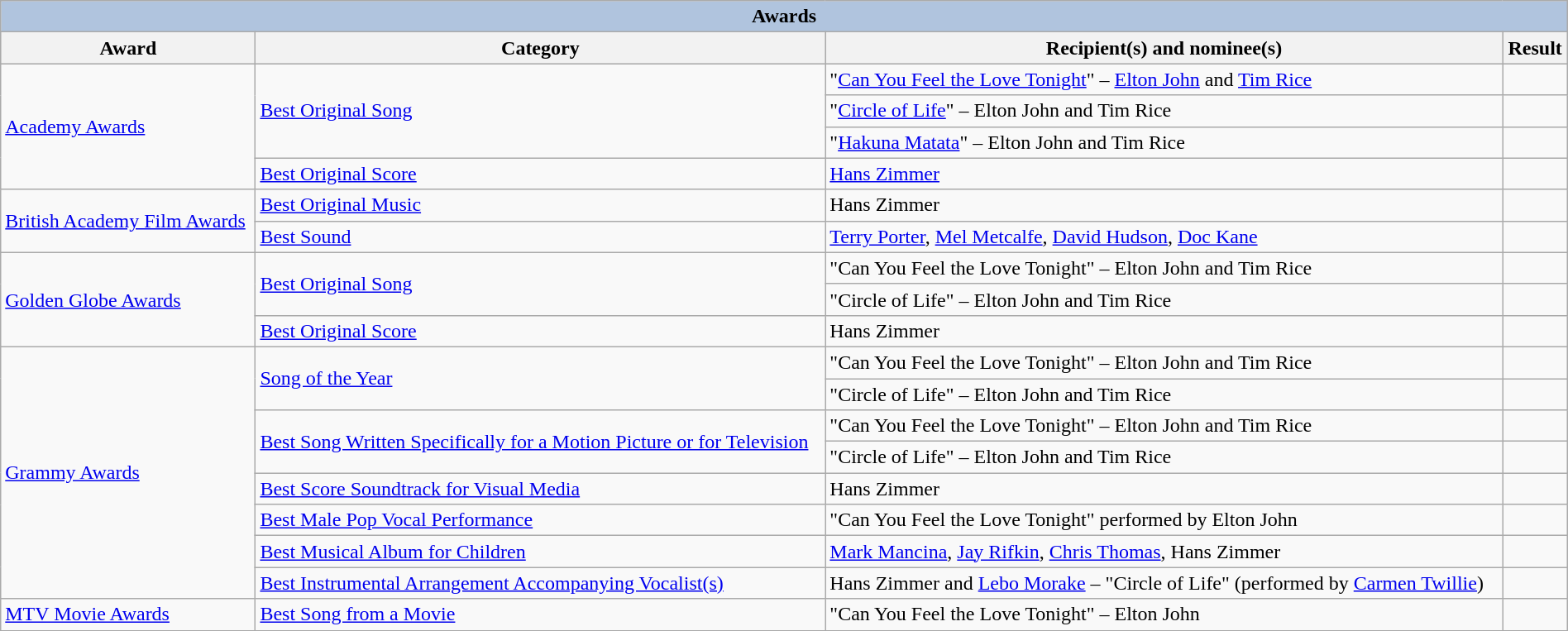<table class="wikitable" style="width:100%;">
<tr>
<th colspan="4" style="background: LightSteelBlue;">Awards</th>
</tr>
<tr style="background:#ccc; text-align:center;">
<th>Award</th>
<th>Category</th>
<th>Recipient(s) and nominee(s)</th>
<th>Result</th>
</tr>
<tr>
<td rowspan="4"><a href='#'>Academy Awards</a></td>
<td rowspan="3"><a href='#'>Best Original Song</a></td>
<td>"<a href='#'>Can You Feel the Love Tonight</a>" – <a href='#'>Elton John</a> and <a href='#'>Tim Rice</a></td>
<td></td>
</tr>
<tr>
<td>"<a href='#'>Circle of Life</a>" – Elton John and Tim Rice</td>
<td></td>
</tr>
<tr>
<td>"<a href='#'>Hakuna Matata</a>" – Elton John and Tim Rice</td>
<td></td>
</tr>
<tr>
<td><a href='#'>Best Original Score</a></td>
<td><a href='#'>Hans Zimmer</a></td>
<td></td>
</tr>
<tr>
<td rowspan="2"><a href='#'>British Academy Film Awards</a></td>
<td><a href='#'>Best Original Music</a></td>
<td>Hans Zimmer</td>
<td></td>
</tr>
<tr>
<td><a href='#'>Best Sound</a></td>
<td><a href='#'>Terry Porter</a>, <a href='#'>Mel Metcalfe</a>, <a href='#'>David Hudson</a>, <a href='#'>Doc Kane</a></td>
<td></td>
</tr>
<tr>
<td rowspan="3"><a href='#'>Golden Globe Awards</a></td>
<td rowspan="2"><a href='#'>Best Original Song</a></td>
<td>"Can You Feel the Love Tonight" – Elton John and Tim Rice</td>
<td></td>
</tr>
<tr>
<td>"Circle of Life" – Elton John and Tim Rice</td>
<td></td>
</tr>
<tr>
<td><a href='#'>Best Original Score</a></td>
<td>Hans Zimmer</td>
<td></td>
</tr>
<tr>
<td rowspan="8"><a href='#'>Grammy Awards</a></td>
<td rowspan="2"><a href='#'>Song of the Year</a></td>
<td>"Can You Feel the Love Tonight" – Elton John and Tim Rice</td>
<td></td>
</tr>
<tr>
<td>"Circle of Life" – Elton John and Tim Rice</td>
<td></td>
</tr>
<tr>
<td rowspan="2"><a href='#'>Best Song Written Specifically for a Motion Picture or for Television</a></td>
<td>"Can You Feel the Love Tonight" – Elton John and Tim Rice</td>
<td></td>
</tr>
<tr>
<td>"Circle of Life" – Elton John and Tim Rice</td>
<td></td>
</tr>
<tr>
<td><a href='#'>Best Score Soundtrack for Visual Media</a></td>
<td>Hans Zimmer</td>
<td></td>
</tr>
<tr>
<td><a href='#'>Best Male Pop Vocal Performance</a></td>
<td>"Can You Feel the Love Tonight" performed by Elton John</td>
<td></td>
</tr>
<tr>
<td><a href='#'>Best Musical Album for Children</a></td>
<td><a href='#'>Mark Mancina</a>, <a href='#'>Jay Rifkin</a>, <a href='#'>Chris Thomas</a>, Hans Zimmer</td>
<td></td>
</tr>
<tr>
<td><a href='#'>Best Instrumental Arrangement Accompanying Vocalist(s)</a></td>
<td>Hans Zimmer and <a href='#'>Lebo Morake</a> – "Circle of Life" (performed by <a href='#'>Carmen Twillie</a>)</td>
<td></td>
</tr>
<tr>
<td><a href='#'>MTV Movie Awards</a></td>
<td><a href='#'>Best Song from a Movie</a></td>
<td>"Can You Feel the Love Tonight" – Elton John</td>
<td></td>
</tr>
</table>
